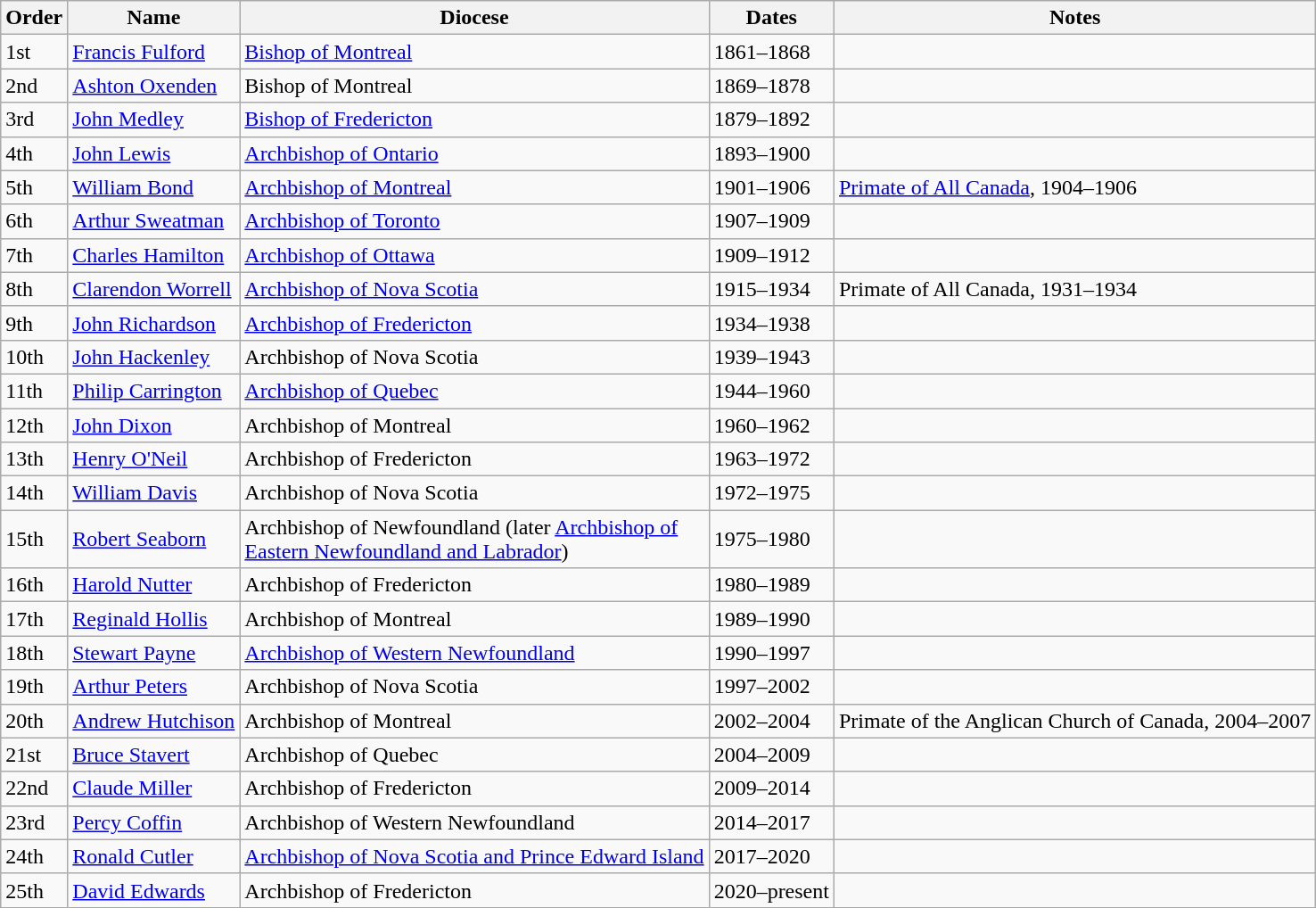<table class="wikitable">
<tr>
<th>Order</th>
<th>Name</th>
<th>Diocese</th>
<th>Dates</th>
<th>Notes</th>
</tr>
<tr>
<td>1st</td>
<td><a href='#'>Francis Fulford</a></td>
<td><a href='#'>Bishop of Montreal</a></td>
<td>1861–1868</td>
<td></td>
</tr>
<tr>
<td>2nd</td>
<td><a href='#'>Ashton Oxenden</a></td>
<td>Bishop of Montreal</td>
<td>1869–1878</td>
<td></td>
</tr>
<tr>
<td>3rd</td>
<td><a href='#'>John Medley</a></td>
<td><a href='#'>Bishop of Fredericton</a></td>
<td>1879–1892</td>
<td></td>
</tr>
<tr>
<td>4th</td>
<td><a href='#'>John Lewis</a></td>
<td><a href='#'>Archbishop of Ontario</a></td>
<td>1893–1900</td>
<td></td>
</tr>
<tr>
<td>5th</td>
<td><a href='#'>William Bond</a></td>
<td><a href='#'>Archbishop of Montreal</a></td>
<td>1901–1906</td>
<td><a href='#'>Primate of All Canada</a>, 1904–1906</td>
</tr>
<tr>
<td>6th</td>
<td><a href='#'>Arthur Sweatman</a></td>
<td><a href='#'>Archbishop of Toronto</a></td>
<td>1907–1909</td>
<td></td>
</tr>
<tr>
<td>7th</td>
<td><a href='#'>Charles Hamilton</a></td>
<td><a href='#'>Archbishop of Ottawa</a></td>
<td>1909–1912</td>
<td></td>
</tr>
<tr>
<td>8th</td>
<td><a href='#'>Clarendon Worrell</a></td>
<td><a href='#'>Archbishop of Nova Scotia</a></td>
<td>1915–1934</td>
<td>Primate of All Canada, 1931–1934</td>
</tr>
<tr>
<td>9th</td>
<td><a href='#'>John Richardson</a></td>
<td><a href='#'>Archbishop of Fredericton</a></td>
<td>1934–1938</td>
<td></td>
</tr>
<tr>
<td>10th</td>
<td><a href='#'>John Hackenley</a></td>
<td>Archbishop of Nova Scotia</td>
<td>1939–1943</td>
<td></td>
</tr>
<tr>
<td>11th</td>
<td><a href='#'>Philip Carrington</a></td>
<td><a href='#'>Archbishop of Quebec</a></td>
<td>1944–1960</td>
<td></td>
</tr>
<tr>
<td>12th</td>
<td><a href='#'>John Dixon</a></td>
<td>Archbishop of Montreal</td>
<td>1960–1962</td>
<td></td>
</tr>
<tr>
<td>13th</td>
<td><a href='#'>Henry O'Neil</a></td>
<td>Archbishop of Fredericton</td>
<td>1963–1972</td>
<td></td>
</tr>
<tr>
<td>14th</td>
<td><a href='#'>William Davis</a></td>
<td>Archbishop of Nova Scotia</td>
<td>1972–1975</td>
<td></td>
</tr>
<tr>
<td>15th</td>
<td><a href='#'>Robert Seaborn</a></td>
<td>Archbishop of Newfoundland (later <a href='#'>Archbishop of<br>Eastern Newfoundland and Labrador</a>)</td>
<td>1975–1980</td>
<td></td>
</tr>
<tr>
<td>16th</td>
<td><a href='#'>Harold Nutter</a></td>
<td>Archbishop of Fredericton</td>
<td>1980–1989</td>
<td></td>
</tr>
<tr>
<td>17th</td>
<td><a href='#'>Reginald Hollis</a></td>
<td>Archbishop of Montreal</td>
<td>1989–1990</td>
<td></td>
</tr>
<tr>
<td>18th</td>
<td><a href='#'>Stewart Payne</a></td>
<td><a href='#'>Archbishop of Western Newfoundland</a></td>
<td>1990–1997</td>
<td></td>
</tr>
<tr>
<td>19th</td>
<td><a href='#'>Arthur Peters</a></td>
<td>Archbishop of Nova Scotia</td>
<td>1997–2002</td>
<td></td>
</tr>
<tr>
<td>20th</td>
<td><a href='#'>Andrew Hutchison</a></td>
<td>Archbishop of Montreal</td>
<td>2002–2004</td>
<td>Primate of the Anglican Church of Canada, 2004–2007</td>
</tr>
<tr>
<td>21st</td>
<td><a href='#'>Bruce Stavert</a></td>
<td>Archbishop of Quebec</td>
<td>2004–2009</td>
<td></td>
</tr>
<tr>
<td>22nd</td>
<td><a href='#'>Claude Miller</a></td>
<td>Archbishop of Fredericton</td>
<td>2009–2014</td>
<td></td>
</tr>
<tr>
<td>23rd</td>
<td><a href='#'>Percy Coffin</a></td>
<td>Archbishop of Western Newfoundland</td>
<td>2014–2017</td>
<td></td>
</tr>
<tr>
<td>24th</td>
<td><a href='#'>Ronald Cutler</a></td>
<td><a href='#'>Archbishop of Nova Scotia and Prince Edward Island</a></td>
<td>2017–2020</td>
<td></td>
</tr>
<tr>
<td>25th</td>
<td><a href='#'>David Edwards</a></td>
<td>Archbishop of Fredericton</td>
<td>2020–present</td>
<td></td>
</tr>
</table>
